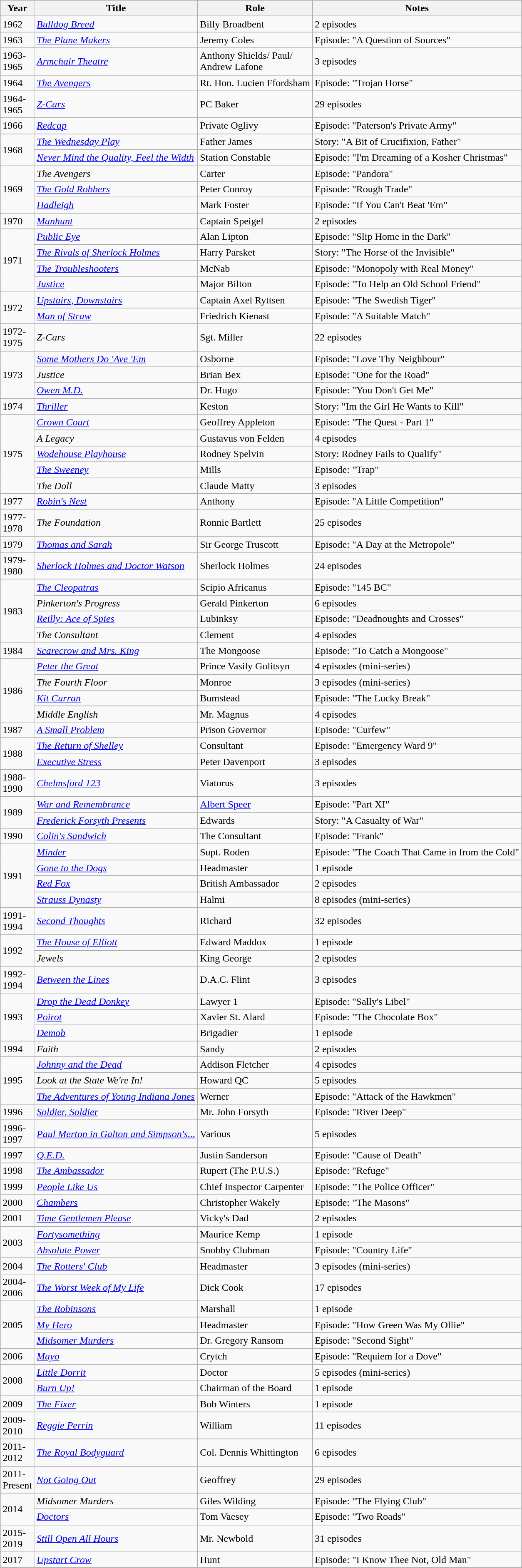<table class="wikitable">
<tr>
<th>Year</th>
<th>Title</th>
<th>Role</th>
<th>Notes</th>
</tr>
<tr>
<td>1962</td>
<td><em><a href='#'>Bulldog Breed</a></em></td>
<td>Billy Broadbent</td>
<td>2 episodes</td>
</tr>
<tr>
<td>1963</td>
<td><em><a href='#'>The Plane Makers</a></em></td>
<td>Jeremy Coles</td>
<td>Episode: "A Question of Sources"</td>
</tr>
<tr>
<td>1963-<br>1965</td>
<td><em><a href='#'>Armchair Theatre</a></em></td>
<td>Anthony Shields/ Paul/<br>Andrew Lafone</td>
<td>3 episodes</td>
</tr>
<tr>
<td>1964</td>
<td><em><a href='#'>The Avengers</a></em></td>
<td>Rt. Hon. Lucien Ffordsham</td>
<td>Episode: "Trojan Horse"</td>
</tr>
<tr>
<td>1964-<br>1965</td>
<td><em><a href='#'>Z-Cars</a></em></td>
<td>PC Baker</td>
<td>29 episodes</td>
</tr>
<tr>
<td>1966</td>
<td><em><a href='#'>Redcap</a></em></td>
<td>Private Oglivy</td>
<td>Episode: "Paterson's Private Army"</td>
</tr>
<tr>
<td rowspan="2">1968</td>
<td><em><a href='#'>The Wednesday Play</a></em></td>
<td>Father James</td>
<td>Story: "A Bit of Crucifixion, Father"</td>
</tr>
<tr>
<td><em><a href='#'>Never Mind the Quality, Feel the Width</a></em></td>
<td>Station Constable</td>
<td>Episode: "I'm Dreaming of a Kosher Christmas"</td>
</tr>
<tr>
<td rowspan="3">1969</td>
<td><em>The Avengers</em></td>
<td>Carter</td>
<td>Episode: "Pandora"</td>
</tr>
<tr>
<td><em><a href='#'>The Gold Robbers</a></em></td>
<td>Peter Conroy</td>
<td>Episode: "Rough Trade"</td>
</tr>
<tr>
<td><em><a href='#'>Hadleigh</a></em></td>
<td>Mark Foster</td>
<td>Episode: "If You Can't Beat 'Em"</td>
</tr>
<tr>
<td>1970</td>
<td><em><a href='#'>Manhunt</a></em></td>
<td>Captain Speigel</td>
<td>2 episodes</td>
</tr>
<tr>
<td rowspan="4">1971</td>
<td><em><a href='#'>Public Eye</a></em></td>
<td>Alan Lipton</td>
<td>Episode: "Slip Home in the Dark"</td>
</tr>
<tr>
<td><em><a href='#'>The Rivals of Sherlock Holmes</a></em></td>
<td>Harry Parsket</td>
<td>Story: "The Horse of the Invisible"</td>
</tr>
<tr>
<td><em><a href='#'>The Troubleshooters</a></em></td>
<td>McNab</td>
<td>Episode: "Monopoly with Real Money"</td>
</tr>
<tr>
<td><em><a href='#'>Justice</a></em></td>
<td>Major Bilton</td>
<td>Episode: "To Help an Old School Friend"</td>
</tr>
<tr>
<td rowspan="2">1972</td>
<td><em><a href='#'>Upstairs, Downstairs</a></em></td>
<td>Captain Axel Ryttsen</td>
<td>Episode: "The Swedish Tiger"</td>
</tr>
<tr>
<td><a href='#'><em>Man of Straw</em></a></td>
<td>Friedrich Kienast</td>
<td>Episode: "A Suitable Match"</td>
</tr>
<tr>
<td>1972-<br>1975</td>
<td><em>Z-Cars</em></td>
<td>Sgt. Miller</td>
<td>22 episodes</td>
</tr>
<tr>
<td rowspan="3">1973</td>
<td><em><a href='#'>Some Mothers Do 'Ave 'Em</a></em></td>
<td>Osborne</td>
<td>Episode: "Love Thy Neighbour"</td>
</tr>
<tr>
<td><em>Justice</em></td>
<td>Brian Bex</td>
<td>Episode: "One for the Road"</td>
</tr>
<tr>
<td><em><a href='#'>Owen M.D.</a></em></td>
<td>Dr. Hugo</td>
<td>Episode: "You Don't Get Me"</td>
</tr>
<tr>
<td>1974</td>
<td><em><a href='#'>Thriller</a></em></td>
<td>Keston</td>
<td>Story: "Im the Girl He Wants to Kill"</td>
</tr>
<tr>
<td rowspan="5">1975</td>
<td><em><a href='#'>Crown Court</a></em></td>
<td>Geoffrey Appleton</td>
<td>Episode: "The Quest - Part 1"</td>
</tr>
<tr>
<td><em>A Legacy</em></td>
<td>Gustavus von Felden</td>
<td>4 episodes</td>
</tr>
<tr>
<td><em><a href='#'>Wodehouse Playhouse</a></em></td>
<td>Rodney Spelvin</td>
<td>Story: Rodney Fails to Qualify"</td>
</tr>
<tr>
<td><em><a href='#'>The Sweeney</a></em></td>
<td>Mills</td>
<td>Episode: "Trap"</td>
</tr>
<tr>
<td><em>The Doll</em></td>
<td>Claude Matty</td>
<td>3 episodes</td>
</tr>
<tr>
<td>1977</td>
<td><em><a href='#'>Robin's Nest</a></em></td>
<td>Anthony</td>
<td>Episode: "A Little Competition"</td>
</tr>
<tr>
<td>1977-<br>1978</td>
<td><em>The Foundation</em></td>
<td>Ronnie Bartlett</td>
<td>25 episodes</td>
</tr>
<tr>
<td>1979</td>
<td><em><a href='#'>Thomas and Sarah</a></em></td>
<td>Sir George Truscott</td>
<td>Episode: "A Day at the Metropole"</td>
</tr>
<tr>
<td>1979-<br>1980</td>
<td><em><a href='#'>Sherlock Holmes and Doctor Watson</a></em></td>
<td>Sherlock Holmes</td>
<td>24 episodes</td>
</tr>
<tr>
<td rowspan="4">1983</td>
<td><em><a href='#'>The Cleopatras</a></em></td>
<td>Scipio Africanus</td>
<td>Episode: "145 BC"</td>
</tr>
<tr>
<td><em>Pinkerton's Progress</em></td>
<td>Gerald Pinkerton</td>
<td>6 episodes</td>
</tr>
<tr>
<td><em><a href='#'>Reilly: Ace of Spies</a></em></td>
<td>Lubinksy</td>
<td>Episode: "Deadnoughts and Crosses"</td>
</tr>
<tr>
<td><em>The Consultant</em></td>
<td>Clement</td>
<td>4 episodes</td>
</tr>
<tr>
<td>1984</td>
<td><a href='#'><em>Scarecrow and Mrs. King</em></a></td>
<td>The Mongoose</td>
<td>Episode: "To Catch a Mongoose"</td>
</tr>
<tr>
<td rowspan="4">1986</td>
<td><em><a href='#'>Peter the Great</a></em></td>
<td>Prince Vasily Golitsyn</td>
<td>4 episodes (mini-series)</td>
</tr>
<tr>
<td><em>The Fourth Floor</em></td>
<td>Monroe</td>
<td>3 episodes (mini-series)</td>
</tr>
<tr>
<td><em><a href='#'>Kit Curran</a></em></td>
<td>Bumstead</td>
<td>Episode: "The Lucky Break"</td>
</tr>
<tr>
<td><em>Middle English</em></td>
<td>Mr. Magnus</td>
<td>4 episodes</td>
</tr>
<tr>
<td>1987</td>
<td><a href='#'><em>A Small Problem</em></a></td>
<td>Prison Governor</td>
<td>Episode: "Curfew"</td>
</tr>
<tr>
<td rowspan="2">1988</td>
<td><a href='#'><em>The Return of Shelley</em></a></td>
<td>Consultant</td>
<td>Episode: "Emergency Ward 9"</td>
</tr>
<tr>
<td><a href='#'><em>Executive Stress</em></a></td>
<td>Peter Davenport</td>
<td>3 episodes</td>
</tr>
<tr>
<td>1988-<br>1990</td>
<td><em><a href='#'>Chelmsford 123</a></em></td>
<td>Viatorus</td>
<td>3 episodes</td>
</tr>
<tr>
<td rowspan="2">1989</td>
<td><a href='#'><em>War and Remembrance</em></a></td>
<td><a href='#'>Albert Speer</a></td>
<td>Episode: "Part XI"</td>
</tr>
<tr>
<td><a href='#'><em>Frederick Forsyth Presents</em></a></td>
<td>Edwards</td>
<td>Story: "A Casualty of War"</td>
</tr>
<tr>
<td>1990</td>
<td><em><a href='#'>Colin's Sandwich</a></em></td>
<td>The Consultant</td>
<td>Episode: "Frank"</td>
</tr>
<tr>
<td rowspan="4">1991</td>
<td><em><a href='#'>Minder</a></em></td>
<td>Supt. Roden</td>
<td>Episode: "The Coach That Came in from the Cold"</td>
</tr>
<tr>
<td><em><a href='#'>Gone to the Dogs</a></em></td>
<td>Headmaster</td>
<td>1 episode</td>
</tr>
<tr>
<td><em><a href='#'>Red Fox</a></em></td>
<td>British Ambassador</td>
<td>2 episodes</td>
</tr>
<tr>
<td><em><a href='#'>Strauss Dynasty</a></em></td>
<td>Halmi</td>
<td>8 episodes (mini-series)</td>
</tr>
<tr>
<td>1991-<br>1994</td>
<td><em><a href='#'>Second Thoughts</a></em></td>
<td>Richard</td>
<td>32 episodes</td>
</tr>
<tr>
<td rowspan="2">1992</td>
<td><em><a href='#'>The House of Elliott</a></em></td>
<td>Edward Maddox</td>
<td>1 episode</td>
</tr>
<tr>
<td><em>Jewels</em></td>
<td>King George</td>
<td>2 episodes</td>
</tr>
<tr>
<td>1992-<br>1994</td>
<td><em><a href='#'>Between the Lines</a></em></td>
<td>D.A.C. Flint</td>
<td>3 episodes</td>
</tr>
<tr>
<td rowspan="3">1993</td>
<td><em><a href='#'>Drop the Dead Donkey</a></em></td>
<td>Lawyer 1</td>
<td>Episode: "Sally's Libel"</td>
</tr>
<tr>
<td><em><a href='#'>Poirot</a></em></td>
<td>Xavier St. Alard</td>
<td>Episode: "The Chocolate Box"</td>
</tr>
<tr>
<td><a href='#'><em>Demob</em></a></td>
<td>Brigadier</td>
<td>1 episode</td>
</tr>
<tr>
<td>1994</td>
<td><em>Faith</em></td>
<td>Sandy</td>
<td>2 episodes</td>
</tr>
<tr>
<td rowspan="3">1995</td>
<td><em><a href='#'>Johnny and the Dead</a></em></td>
<td>Addison Fletcher</td>
<td>4 episodes</td>
</tr>
<tr>
<td><em>Look at the State We're In!</em></td>
<td>Howard QC</td>
<td>5 episodes</td>
</tr>
<tr>
<td><a href='#'><em>The Adventures of Young Indiana Jones</em></a></td>
<td>Werner</td>
<td>Episode: "Attack of the Hawkmen"</td>
</tr>
<tr>
<td>1996</td>
<td><em><a href='#'>Soldier, Soldier</a></em></td>
<td>Mr. John Forsyth</td>
<td>Episode: "River Deep"</td>
</tr>
<tr>
<td>1996-<br>1997</td>
<td><em><a href='#'>Paul Merton in Galton and Simpson's...</a></em></td>
<td>Various</td>
<td>5 episodes</td>
</tr>
<tr>
<td>1997</td>
<td><em><a href='#'>Q.E.D.</a></em></td>
<td>Justin Sanderson</td>
<td>Episode: "Cause of Death"</td>
</tr>
<tr>
<td>1998</td>
<td><em><a href='#'>The Ambassador</a></em></td>
<td>Rupert (The P.U.S.)</td>
<td>Episode: "Refuge"</td>
</tr>
<tr>
<td>1999</td>
<td><em><a href='#'>People Like Us</a></em></td>
<td>Chief Inspector Carpenter</td>
<td>Episode: "The Police Officer"</td>
</tr>
<tr>
<td>2000</td>
<td><em><a href='#'>Chambers</a></em></td>
<td>Christopher Wakely</td>
<td>Episode: "The Masons"</td>
</tr>
<tr>
<td>2001</td>
<td><em><a href='#'>Time Gentlemen Please</a></em></td>
<td>Vicky's Dad</td>
<td>2 episodes</td>
</tr>
<tr>
<td rowspan="2">2003</td>
<td><a href='#'><em>Fortysomething</em></a></td>
<td>Maurice Kemp</td>
<td>1 episode</td>
</tr>
<tr>
<td><em><a href='#'>Absolute Power</a></em></td>
<td>Snobby Clubman</td>
<td>Episode: "Country Life"</td>
</tr>
<tr>
<td>2004</td>
<td><em><a href='#'>The Rotters' Club</a></em></td>
<td>Headmaster</td>
<td>3 episodes (mini-series)</td>
</tr>
<tr>
<td>2004-<br>2006</td>
<td><em><a href='#'>The Worst Week of My Life</a></em></td>
<td>Dick Cook</td>
<td>17 episodes</td>
</tr>
<tr>
<td rowspan="3">2005</td>
<td><em><a href='#'>The Robinsons</a></em></td>
<td>Marshall</td>
<td>1 episode</td>
</tr>
<tr>
<td><em><a href='#'>My Hero</a></em></td>
<td>Headmaster</td>
<td>Episode: "How Green Was My Ollie"</td>
</tr>
<tr>
<td><em><a href='#'>Midsomer Murders</a></em></td>
<td>Dr. Gregory Ransom</td>
<td>Episode: "Second Sight"</td>
</tr>
<tr>
<td>2006</td>
<td><em><a href='#'>Mayo</a></em></td>
<td>Crytch</td>
<td>Episode: "Requiem for a Dove"</td>
</tr>
<tr>
<td rowspan="2">2008</td>
<td><a href='#'><em>Little Dorrit</em></a></td>
<td>Doctor</td>
<td>5 episodes (mini-series)</td>
</tr>
<tr>
<td><a href='#'><em>Burn Up!</em></a></td>
<td>Chairman of the Board</td>
<td>1 episode</td>
</tr>
<tr>
<td>2009</td>
<td><a href='#'><em>The Fixer</em></a></td>
<td>Bob Winters</td>
<td>1 episode</td>
</tr>
<tr>
<td>2009-<br>2010</td>
<td><em><a href='#'>Reggie Perrin</a></em></td>
<td>William</td>
<td>11 episodes</td>
</tr>
<tr>
<td>2011-<br>2012</td>
<td><em><a href='#'>The Royal Bodyguard</a></em></td>
<td>Col. Dennis Whittington</td>
<td>6 episodes</td>
</tr>
<tr>
<td>2011-<br>Present</td>
<td><em><a href='#'>Not Going Out</a></em></td>
<td>Geoffrey</td>
<td>29 episodes</td>
</tr>
<tr>
<td rowspan="2">2014</td>
<td><em>Midsomer Murders</em></td>
<td>Giles Wilding</td>
<td>Episode: "The Flying Club"</td>
</tr>
<tr>
<td><em><a href='#'>Doctors</a></em></td>
<td>Tom Vaesey</td>
<td>Episode: "Two Roads"</td>
</tr>
<tr>
<td>2015-<br>2019</td>
<td><em><a href='#'>Still Open All Hours</a></em></td>
<td>Mr. Newbold</td>
<td>31 episodes</td>
</tr>
<tr>
<td>2017</td>
<td><em><a href='#'>Upstart Crow</a></em></td>
<td>Hunt</td>
<td>Episode: "I Know Thee Not, Old Man"</td>
</tr>
</table>
